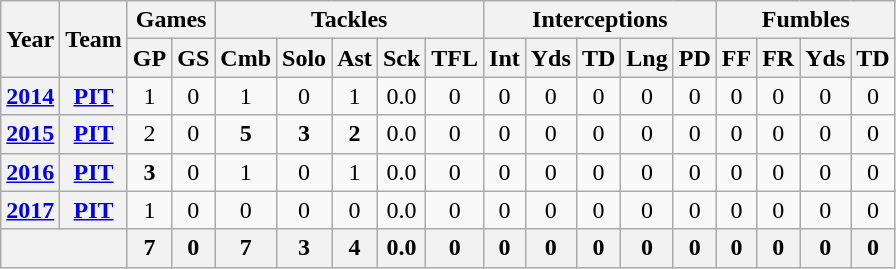<table class="wikitable" style="text-align:center">
<tr>
<th rowspan="2">Year</th>
<th rowspan="2">Team</th>
<th colspan="2">Games</th>
<th colspan="5">Tackles</th>
<th colspan="5">Interceptions</th>
<th colspan="4">Fumbles</th>
</tr>
<tr>
<th>GP</th>
<th>GS</th>
<th>Cmb</th>
<th>Solo</th>
<th>Ast</th>
<th>Sck</th>
<th>TFL</th>
<th>Int</th>
<th>Yds</th>
<th>TD</th>
<th>Lng</th>
<th>PD</th>
<th>FF</th>
<th>FR</th>
<th>Yds</th>
<th>TD</th>
</tr>
<tr>
<th><a href='#'>2014</a></th>
<th><a href='#'>PIT</a></th>
<td>1</td>
<td>0</td>
<td>1</td>
<td>0</td>
<td>1</td>
<td>0.0</td>
<td>0</td>
<td>0</td>
<td>0</td>
<td>0</td>
<td>0</td>
<td>0</td>
<td>0</td>
<td>0</td>
<td>0</td>
<td>0</td>
</tr>
<tr>
<th><a href='#'>2015</a></th>
<th><a href='#'>PIT</a></th>
<td>2</td>
<td>0</td>
<td><strong>5</strong></td>
<td><strong>3</strong></td>
<td><strong>2</strong></td>
<td>0.0</td>
<td>0</td>
<td>0</td>
<td>0</td>
<td>0</td>
<td>0</td>
<td>0</td>
<td>0</td>
<td>0</td>
<td>0</td>
<td>0</td>
</tr>
<tr>
<th><a href='#'>2016</a></th>
<th><a href='#'>PIT</a></th>
<td><strong>3</strong></td>
<td>0</td>
<td>1</td>
<td>0</td>
<td>1</td>
<td>0.0</td>
<td>0</td>
<td>0</td>
<td>0</td>
<td>0</td>
<td>0</td>
<td>0</td>
<td>0</td>
<td>0</td>
<td>0</td>
<td>0</td>
</tr>
<tr>
<th><a href='#'>2017</a></th>
<th><a href='#'>PIT</a></th>
<td>1</td>
<td>0</td>
<td>0</td>
<td>0</td>
<td>0</td>
<td>0.0</td>
<td>0</td>
<td>0</td>
<td>0</td>
<td>0</td>
<td>0</td>
<td>0</td>
<td>0</td>
<td>0</td>
<td>0</td>
<td>0</td>
</tr>
<tr>
<th colspan="2"></th>
<th>7</th>
<th>0</th>
<th>7</th>
<th>3</th>
<th>4</th>
<th>0.0</th>
<th>0</th>
<th>0</th>
<th>0</th>
<th>0</th>
<th>0</th>
<th>0</th>
<th>0</th>
<th>0</th>
<th>0</th>
<th>0</th>
</tr>
</table>
